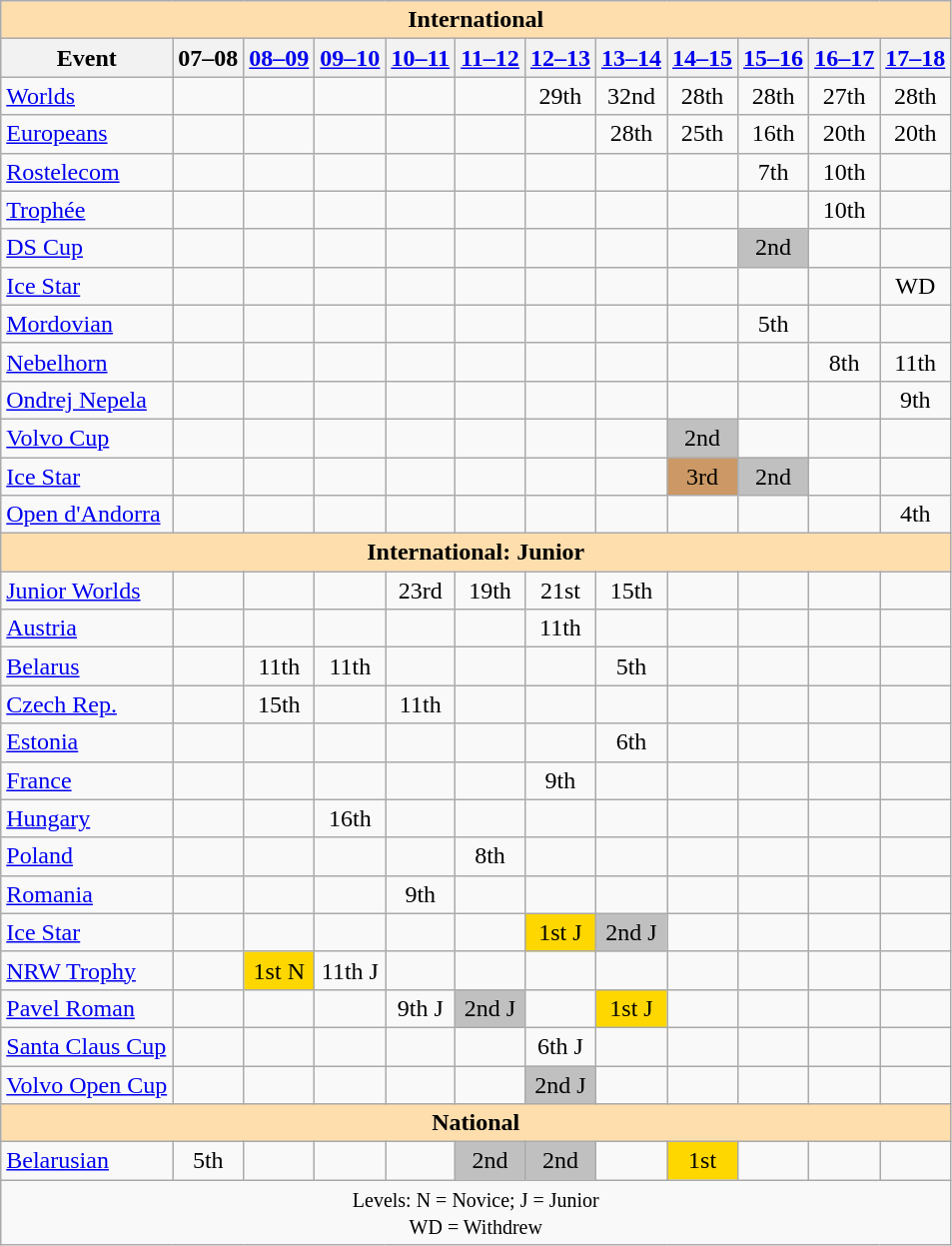<table class="wikitable" style="text-align:center">
<tr>
<th style="background-color: #ffdead; " colspan=12 align=center>International</th>
</tr>
<tr>
<th>Event</th>
<th>07–08</th>
<th><a href='#'>08–09</a></th>
<th><a href='#'>09–10</a></th>
<th><a href='#'>10–11</a></th>
<th><a href='#'>11–12</a></th>
<th><a href='#'>12–13</a></th>
<th><a href='#'>13–14</a></th>
<th><a href='#'>14–15</a></th>
<th><a href='#'>15–16</a></th>
<th><a href='#'>16–17</a></th>
<th><a href='#'>17–18</a></th>
</tr>
<tr>
<td align=left><a href='#'>Worlds</a></td>
<td></td>
<td></td>
<td></td>
<td></td>
<td></td>
<td>29th</td>
<td>32nd</td>
<td>28th</td>
<td>28th</td>
<td>27th</td>
<td>28th</td>
</tr>
<tr>
<td align=left><a href='#'>Europeans</a></td>
<td></td>
<td></td>
<td></td>
<td></td>
<td></td>
<td></td>
<td>28th</td>
<td>25th</td>
<td>16th</td>
<td>20th</td>
<td>20th</td>
</tr>
<tr>
<td align=left> <a href='#'>Rostelecom</a></td>
<td></td>
<td></td>
<td></td>
<td></td>
<td></td>
<td></td>
<td></td>
<td></td>
<td>7th</td>
<td>10th</td>
<td></td>
</tr>
<tr>
<td align=left> <a href='#'>Trophée</a></td>
<td></td>
<td></td>
<td></td>
<td></td>
<td></td>
<td></td>
<td></td>
<td></td>
<td></td>
<td>10th</td>
<td></td>
</tr>
<tr>
<td align=left> <a href='#'>DS Cup</a></td>
<td></td>
<td></td>
<td></td>
<td></td>
<td></td>
<td></td>
<td></td>
<td></td>
<td bgcolor=silver>2nd</td>
<td></td>
<td></td>
</tr>
<tr>
<td align=left> <a href='#'>Ice Star</a></td>
<td></td>
<td></td>
<td></td>
<td></td>
<td></td>
<td></td>
<td></td>
<td></td>
<td></td>
<td></td>
<td>WD</td>
</tr>
<tr>
<td align=left> <a href='#'>Mordovian</a></td>
<td></td>
<td></td>
<td></td>
<td></td>
<td></td>
<td></td>
<td></td>
<td></td>
<td>5th</td>
<td></td>
<td></td>
</tr>
<tr>
<td align=left> <a href='#'>Nebelhorn</a></td>
<td></td>
<td></td>
<td></td>
<td></td>
<td></td>
<td></td>
<td></td>
<td></td>
<td></td>
<td>8th</td>
<td>11th</td>
</tr>
<tr>
<td align=left> <a href='#'>Ondrej Nepela</a></td>
<td></td>
<td></td>
<td></td>
<td></td>
<td></td>
<td></td>
<td></td>
<td></td>
<td></td>
<td></td>
<td>9th</td>
</tr>
<tr>
<td align=left> <a href='#'>Volvo Cup</a></td>
<td></td>
<td></td>
<td></td>
<td></td>
<td></td>
<td></td>
<td></td>
<td bgcolor=silver>2nd</td>
<td></td>
<td></td>
<td></td>
</tr>
<tr>
<td align=left><a href='#'>Ice Star</a></td>
<td></td>
<td></td>
<td></td>
<td></td>
<td></td>
<td></td>
<td></td>
<td bgcolor=cc9966>3rd</td>
<td bgcolor=silver>2nd</td>
<td></td>
<td></td>
</tr>
<tr>
<td align=left><a href='#'>Open d'Andorra</a></td>
<td></td>
<td></td>
<td></td>
<td></td>
<td></td>
<td></td>
<td></td>
<td></td>
<td></td>
<td></td>
<td>4th</td>
</tr>
<tr>
<th style="background-color: #ffdead; " colspan=12 align=center>International: Junior</th>
</tr>
<tr>
<td align=left><a href='#'>Junior Worlds</a></td>
<td></td>
<td></td>
<td></td>
<td>23rd</td>
<td>19th</td>
<td>21st</td>
<td>15th</td>
<td></td>
<td></td>
<td></td>
<td></td>
</tr>
<tr>
<td align=left> <a href='#'>Austria</a></td>
<td></td>
<td></td>
<td></td>
<td></td>
<td></td>
<td>11th</td>
<td></td>
<td></td>
<td></td>
<td></td>
<td></td>
</tr>
<tr>
<td align=left> <a href='#'>Belarus</a></td>
<td></td>
<td>11th</td>
<td>11th</td>
<td></td>
<td></td>
<td></td>
<td>5th</td>
<td></td>
<td></td>
<td></td>
<td></td>
</tr>
<tr>
<td align=left> <a href='#'>Czech Rep.</a></td>
<td></td>
<td>15th</td>
<td></td>
<td>11th</td>
<td></td>
<td></td>
<td></td>
<td></td>
<td></td>
<td></td>
<td></td>
</tr>
<tr>
<td align=left> <a href='#'>Estonia</a></td>
<td></td>
<td></td>
<td></td>
<td></td>
<td></td>
<td></td>
<td>6th</td>
<td></td>
<td></td>
<td></td>
<td></td>
</tr>
<tr>
<td align=left> <a href='#'>France</a></td>
<td></td>
<td></td>
<td></td>
<td></td>
<td></td>
<td>9th</td>
<td></td>
<td></td>
<td></td>
<td></td>
<td></td>
</tr>
<tr>
<td align=left> <a href='#'>Hungary</a></td>
<td></td>
<td></td>
<td>16th</td>
<td></td>
<td></td>
<td></td>
<td></td>
<td></td>
<td></td>
<td></td>
<td></td>
</tr>
<tr>
<td align=left> <a href='#'>Poland</a></td>
<td></td>
<td></td>
<td></td>
<td></td>
<td>8th</td>
<td></td>
<td></td>
<td></td>
<td></td>
<td></td>
<td></td>
</tr>
<tr>
<td align=left> <a href='#'>Romania</a></td>
<td></td>
<td></td>
<td></td>
<td>9th</td>
<td></td>
<td></td>
<td></td>
<td></td>
<td></td>
<td></td>
<td></td>
</tr>
<tr>
<td align=left><a href='#'>Ice Star</a></td>
<td></td>
<td></td>
<td></td>
<td></td>
<td></td>
<td bgcolor=gold>1st J</td>
<td bgcolor=silver>2nd J</td>
<td></td>
<td></td>
<td></td>
<td></td>
</tr>
<tr>
<td align=left><a href='#'>NRW Trophy</a></td>
<td></td>
<td bgcolor=gold>1st N</td>
<td>11th J</td>
<td></td>
<td></td>
<td></td>
<td></td>
<td></td>
<td></td>
<td></td>
<td></td>
</tr>
<tr>
<td align=left><a href='#'>Pavel Roman</a></td>
<td></td>
<td></td>
<td></td>
<td>9th J</td>
<td bgcolor=silver>2nd J</td>
<td></td>
<td bgcolor=gold>1st J</td>
<td></td>
<td></td>
<td></td>
<td></td>
</tr>
<tr>
<td align=left><a href='#'>Santa Claus Cup</a></td>
<td></td>
<td></td>
<td></td>
<td></td>
<td></td>
<td>6th J</td>
<td></td>
<td></td>
<td></td>
<td></td>
<td></td>
</tr>
<tr>
<td align=left><a href='#'>Volvo Open Cup</a></td>
<td></td>
<td></td>
<td></td>
<td></td>
<td></td>
<td bgcolor=silver>2nd J</td>
<td></td>
<td></td>
<td></td>
<td></td>
<td></td>
</tr>
<tr>
<th style="background-color: #ffdead; " colspan=12 align=center>National</th>
</tr>
<tr>
<td align=left><a href='#'>Belarusian</a></td>
<td>5th</td>
<td></td>
<td></td>
<td></td>
<td bgcolor=silver>2nd</td>
<td bgcolor=silver>2nd</td>
<td></td>
<td bgcolor=gold>1st</td>
<td></td>
<td></td>
<td></td>
</tr>
<tr>
<td colspan=12 align=center><small> Levels: N = Novice; J = Junior <br> WD = Withdrew </small></td>
</tr>
</table>
